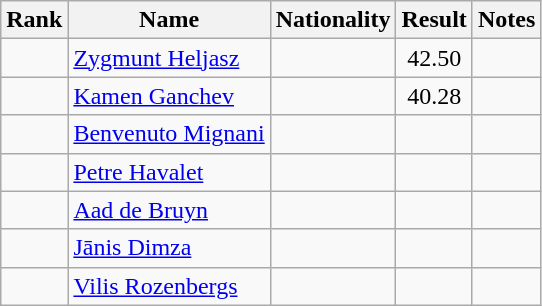<table class="wikitable sortable" style="text-align:center">
<tr>
<th>Rank</th>
<th>Name</th>
<th>Nationality</th>
<th>Result</th>
<th>Notes</th>
</tr>
<tr>
<td></td>
<td align=left><a href='#'>Zygmunt Heljasz</a></td>
<td align=left></td>
<td>42.50</td>
<td></td>
</tr>
<tr>
<td></td>
<td align=left><a href='#'>Kamen Ganchev</a></td>
<td align=left></td>
<td>40.28</td>
<td></td>
</tr>
<tr>
<td></td>
<td align=left><a href='#'>Benvenuto Mignani</a></td>
<td align=left></td>
<td></td>
<td></td>
</tr>
<tr>
<td></td>
<td align=left><a href='#'>Petre Havalet</a></td>
<td align=left></td>
<td></td>
<td></td>
</tr>
<tr>
<td></td>
<td align=left><a href='#'>Aad de Bruyn</a></td>
<td align=left></td>
<td></td>
<td></td>
</tr>
<tr>
<td></td>
<td align=left><a href='#'>Jānis Dimza</a></td>
<td align=left></td>
<td></td>
<td></td>
</tr>
<tr>
<td></td>
<td align=left><a href='#'>Vilis Rozenbergs</a></td>
<td align=left></td>
<td></td>
<td></td>
</tr>
</table>
